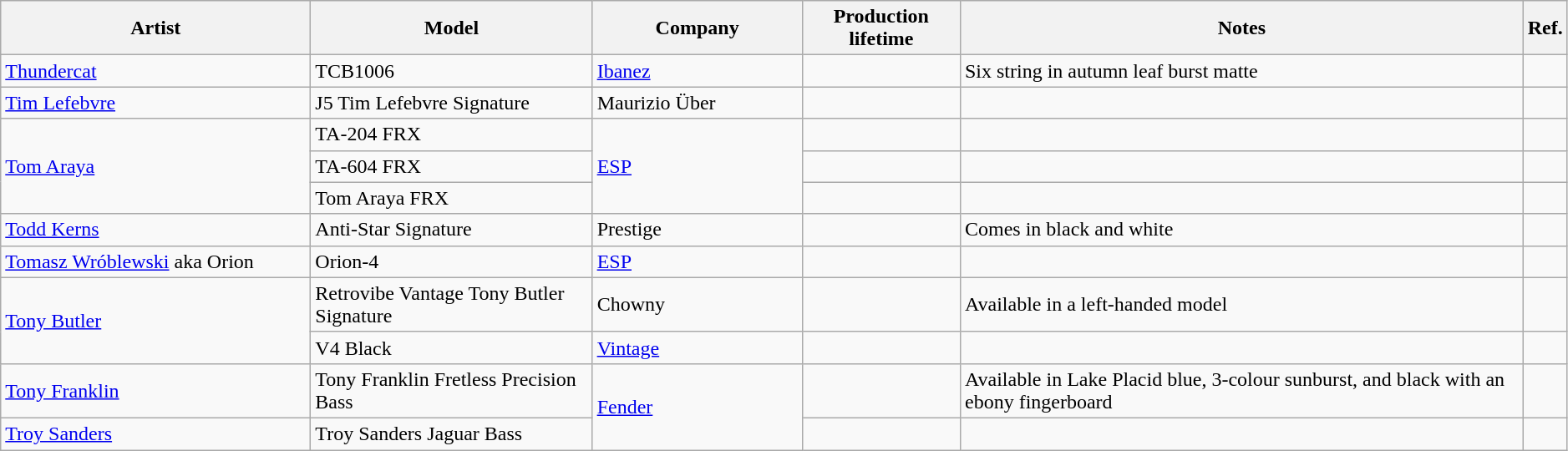<table class="wikitable sortable plainrowheaders" style="width:99%;">
<tr>
<th scope="col" style="width:15em;">Artist</th>
<th scope="col">Model</th>
<th scope="col" style="width:10em;">Company</th>
<th scope="col">Production lifetime</th>
<th scope="col" class="unsortable">Notes</th>
<th scope="col">Ref.</th>
</tr>
<tr>
<td><a href='#'>Thundercat</a></td>
<td>TCB1006</td>
<td><a href='#'>Ibanez</a></td>
<td></td>
<td>Six string in autumn leaf burst matte</td>
<td></td>
</tr>
<tr>
<td><a href='#'>Tim Lefebvre</a></td>
<td>J5 Tim Lefebvre Signature</td>
<td>Maurizio Über</td>
<td></td>
<td></td>
<td></td>
</tr>
<tr>
<td rowspan=3><a href='#'>Tom Araya</a></td>
<td>TA-204 FRX</td>
<td rowspan=3><a href='#'>ESP</a></td>
<td></td>
<td></td>
<td></td>
</tr>
<tr>
<td>TA-604 FRX</td>
<td></td>
<td></td>
<td></td>
</tr>
<tr>
<td>Tom Araya FRX</td>
<td></td>
<td></td>
<td></td>
</tr>
<tr>
<td><a href='#'>Todd Kerns</a></td>
<td>Anti-Star Signature</td>
<td>Prestige</td>
<td></td>
<td>Comes in black and white</td>
<td></td>
</tr>
<tr>
<td><a href='#'>Tomasz Wróblewski</a> aka Orion</td>
<td>Orion-4</td>
<td><a href='#'>ESP</a></td>
<td></td>
<td></td>
<td></td>
</tr>
<tr>
<td rowspan=2><a href='#'>Tony Butler</a></td>
<td>Retrovibe Vantage Tony Butler Signature</td>
<td>Chowny</td>
<td></td>
<td>Available in a left-handed model</td>
<td></td>
</tr>
<tr>
<td>V4 Black</td>
<td><a href='#'>Vintage</a></td>
<td></td>
<td></td>
<td></td>
</tr>
<tr>
<td><a href='#'>Tony Franklin</a></td>
<td>Tony Franklin Fretless Precision Bass</td>
<td rowspan=2><a href='#'>Fender</a></td>
<td></td>
<td>Available in Lake Placid blue, 3-colour sunburst, and black with an ebony fingerboard</td>
<td></td>
</tr>
<tr>
<td><a href='#'>Troy Sanders</a></td>
<td>Troy Sanders Jaguar Bass</td>
<td></td>
<td></td>
<td></td>
</tr>
</table>
